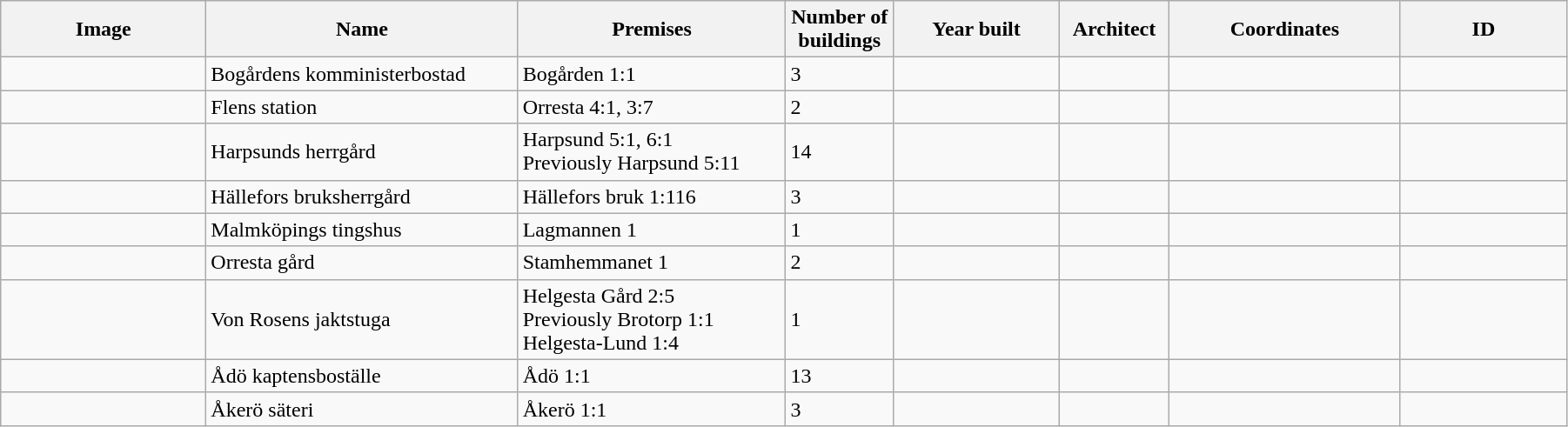<table class="wikitable" width="95%">
<tr>
<th width="150">Image</th>
<th>Name</th>
<th>Premises</th>
<th width="75">Number of<br>buildings</th>
<th width="120">Year built</th>
<th>Architect</th>
<th width="170">Coordinates</th>
<th width="120">ID</th>
</tr>
<tr>
<td></td>
<td>Bogårdens komministerbostad</td>
<td>Bogården 1:1</td>
<td>3</td>
<td></td>
<td></td>
<td></td>
<td></td>
</tr>
<tr>
<td></td>
<td>Flens station</td>
<td>Orresta 4:1, 3:7</td>
<td>2</td>
<td></td>
<td></td>
<td></td>
<td></td>
</tr>
<tr>
<td></td>
<td Harpsund>Harpsunds herrgård</td>
<td>Harpsund 5:1, 6:1<br>Previously Harpsund 5:11</td>
<td>14</td>
<td></td>
<td></td>
<td></td>
<td></td>
</tr>
<tr>
<td></td>
<td Hälleforsnäs bruk>Hällefors bruksherrgård</td>
<td>Hällefors bruk 1:116</td>
<td>3</td>
<td></td>
<td></td>
<td></td>
<td></td>
</tr>
<tr>
<td></td>
<td>Malmköpings tingshus</td>
<td>Lagmannen 1</td>
<td>1</td>
<td></td>
<td></td>
<td></td>
<td></td>
</tr>
<tr>
<td></td>
<td>Orresta gård</td>
<td>Stamhemmanet 1</td>
<td>2</td>
<td></td>
<td></td>
<td></td>
<td></td>
</tr>
<tr>
<td></td>
<td>Von Rosens jaktstuga</td>
<td>Helgesta Gård 2:5<br>Previously Brotorp 1:1<br>Helgesta-Lund 1:4</td>
<td>1</td>
<td></td>
<td></td>
<td></td>
<td></td>
</tr>
<tr>
<td></td>
<td>Ådö kaptensboställe</td>
<td>Ådö 1:1</td>
<td>13</td>
<td></td>
<td></td>
<td></td>
<td></td>
</tr>
<tr>
<td></td>
<td Åkerö slott>Åkerö säteri</td>
<td>Åkerö 1:1</td>
<td>3</td>
<td></td>
<td></td>
<td></td>
<td></td>
</tr>
</table>
